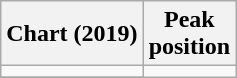<table class="wikitable sortable plainrowheaders">
<tr>
<th>Chart (2019)</th>
<th>Peak<br>position</th>
</tr>
<tr>
<td></td>
</tr>
<tr>
</tr>
</table>
